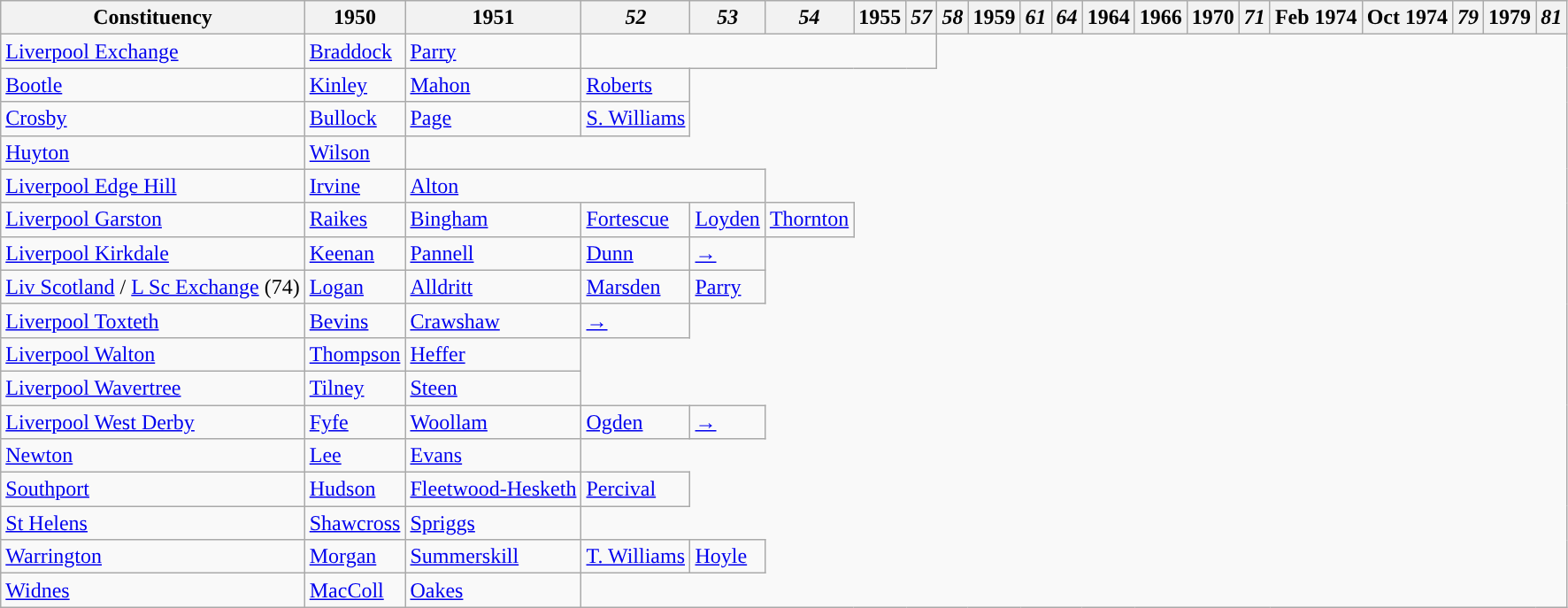<table class=wikitable>
<tr>
<th>Constituency</th>
<th>1950</th>
<th>1951</th>
<th><em>52</em></th>
<th><em>53</em></th>
<th><em>54</em></th>
<th>1955</th>
<th><em>57</em></th>
<th><em>58</em></th>
<th>1959</th>
<th><em>61</em></th>
<th><em>64</em></th>
<th>1964</th>
<th>1966</th>
<th>1970</th>
<th><em>71</em></th>
<th>Feb 1974</th>
<th>Oct 1974</th>
<th><em>79</em></th>
<th>1979</th>
<th><em>81</em></th>
</tr>
<tr>
<td><a href='#'>Liverpool Exchange</a></td>
<td><a href='#'>Braddock</a></td>
<td><a href='#'>Parry</a></td>
<td colspan="5"></td>
</tr>
<tr>
<td><a href='#'>Bootle</a></td>
<td><a href='#'>Kinley</a></td>
<td><a href='#'>Mahon</a></td>
<td><a href='#'>Roberts</a></td>
</tr>
<tr>
<td><a href='#'>Crosby</a></td>
<td><a href='#'>Bullock</a></td>
<td><a href='#'>Page</a></td>
<td><a href='#'>S. Williams</a></td>
</tr>
<tr>
<td><a href='#'>Huyton</a></td>
<td><a href='#'>Wilson</a></td>
</tr>
<tr>
<td><a href='#'>Liverpool Edge Hill</a></td>
<td><a href='#'>Irvine</a></td>
<td colspan="3"><a href='#'>Alton</a></td>
</tr>
<tr>
<td><a href='#'>Liverpool Garston</a></td>
<td><a href='#'>Raikes</a></td>
<td><a href='#'>Bingham</a></td>
<td><a href='#'>Fortescue</a></td>
<td><a href='#'>Loyden</a></td>
<td><a href='#'>Thornton</a></td>
</tr>
<tr>
<td><a href='#'>Liverpool Kirkdale</a></td>
<td><a href='#'>Keenan</a></td>
<td><a href='#'>Pannell</a></td>
<td><a href='#'>Dunn</a></td>
<td><a href='#'>→</a></td>
</tr>
<tr>
<td><a href='#'>Liv Scotland</a> / <a href='#'>L Sc Exchange</a> (74)</td>
<td><a href='#'>Logan</a></td>
<td><a href='#'>Alldritt</a></td>
<td><a href='#'>Marsden</a></td>
<td><a href='#'>Parry</a></td>
</tr>
<tr>
<td><a href='#'>Liverpool Toxteth</a></td>
<td><a href='#'>Bevins</a></td>
<td><a href='#'>Crawshaw</a></td>
<td><a href='#'>→</a></td>
</tr>
<tr>
<td><a href='#'>Liverpool Walton</a></td>
<td><a href='#'>Thompson</a></td>
<td><a href='#'>Heffer</a></td>
</tr>
<tr>
<td><a href='#'>Liverpool Wavertree</a></td>
<td><a href='#'>Tilney</a></td>
<td><a href='#'>Steen</a></td>
</tr>
<tr>
<td><a href='#'>Liverpool West Derby</a></td>
<td><a href='#'>Fyfe</a></td>
<td><a href='#'>Woollam</a></td>
<td><a href='#'>Ogden</a></td>
<td><a href='#'>→</a></td>
</tr>
<tr>
<td><a href='#'>Newton</a></td>
<td><a href='#'>Lee</a></td>
<td><a href='#'>Evans</a></td>
</tr>
<tr>
<td><a href='#'>Southport</a></td>
<td><a href='#'>Hudson</a></td>
<td><a href='#'>Fleetwood-Hesketh</a></td>
<td><a href='#'>Percival</a></td>
</tr>
<tr>
<td><a href='#'>St Helens</a></td>
<td><a href='#'>Shawcross</a></td>
<td><a href='#'>Spriggs</a></td>
</tr>
<tr>
<td><a href='#'>Warrington</a></td>
<td><a href='#'>Morgan</a></td>
<td><a href='#'>Summerskill</a></td>
<td><a href='#'>T. Williams</a></td>
<td><a href='#'>Hoyle</a></td>
</tr>
<tr>
<td><a href='#'>Widnes</a></td>
<td><a href='#'>MacColl</a></td>
<td><a href='#'>Oakes</a></td>
</tr>
</table>
